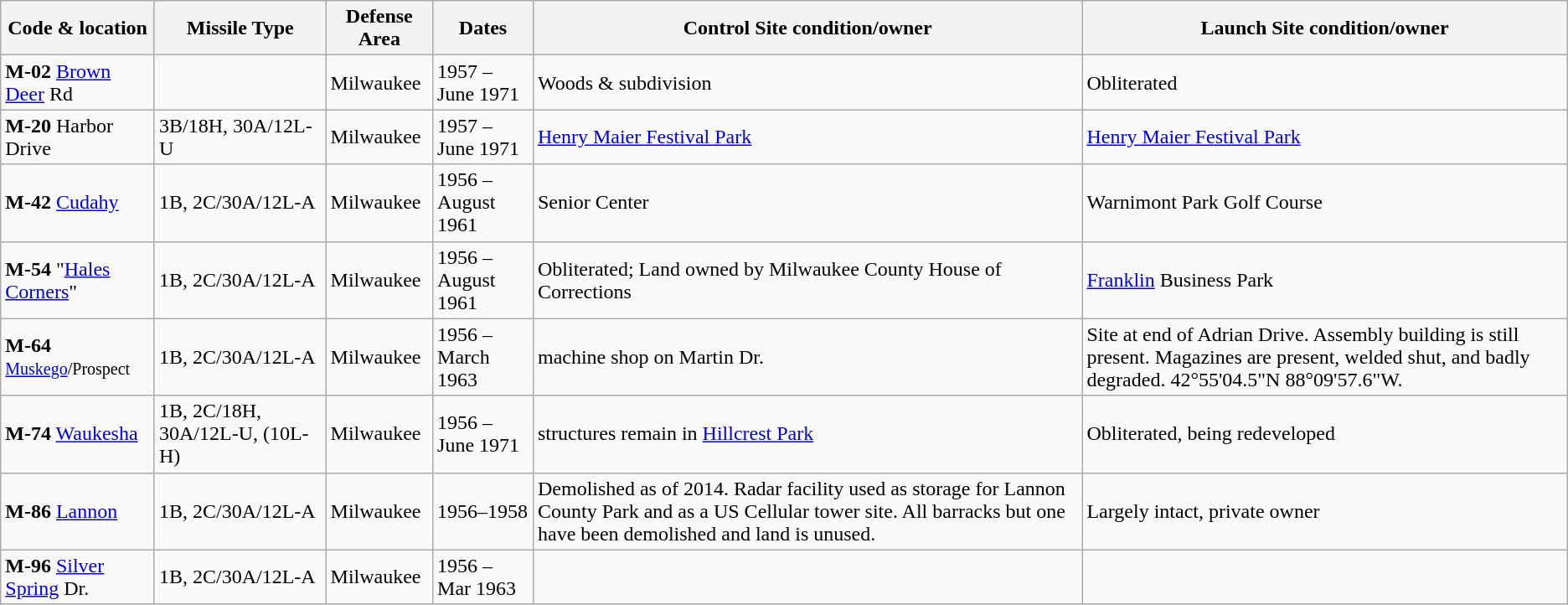<table class="wikitable sortable">
<tr>
<th>Code & location</th>
<th>Missile Type</th>
<th>Defense Area</th>
<th>Dates</th>
<th>Control Site condition/owner</th>
<th>Launch Site condition/owner</th>
</tr>
<tr>
<td><strong>M-02</strong> <a href='#'>Brown Deer</a> Rd</td>
<td></td>
<td>Milwaukee</td>
<td>1957 – June 1971</td>
<td>Woods & subdivision<br></td>
<td>Obliterated<br></td>
</tr>
<tr>
<td><strong>M-20</strong> Harbor Drive</td>
<td>3B/18H, 30A/12L-U</td>
<td>Milwaukee</td>
<td>1957 – June 1971</td>
<td><a href='#'>Henry Maier Festival Park</a><br></td>
<td><a href='#'>Henry Maier Festival Park</a><br></td>
</tr>
<tr>
<td><strong>M-42</strong> <a href='#'>Cudahy</a></td>
<td>1B, 2C/30A/12L-A</td>
<td>Milwaukee</td>
<td>1956 – August 1961</td>
<td>Senior Center<br></td>
<td>Warnimont Park Golf Course<br></td>
</tr>
<tr>
<td><strong>M-54</strong> "<a href='#'>Hales Corners</a>"</td>
<td>1B, 2C/30A/12L-A</td>
<td>Milwaukee</td>
<td>1956 – August 1961</td>
<td>Obliterated; Land owned by Milwaukee County House of Corrections<br></td>
<td><a href='#'>Franklin</a> Business Park<br></td>
</tr>
<tr>
<td><strong>M-64</strong> <small><a href='#'>Muskego</a>/Prospect</small></td>
<td>1B, 2C/30A/12L-A</td>
<td>Milwaukee</td>
<td>1956 – March 1963</td>
<td>machine shop on Martin Dr.<br></td>
<td>Site at end of Adrian Drive.  Assembly building is still present.  Magazines are present, welded shut, and badly degraded.  42°55'04.5"N 88°09'57.6"W.</td>
</tr>
<tr>
<td><strong>M-74</strong> <a href='#'>Waukesha</a></td>
<td>1B, 2C/18H, 30A/12L-U, (10L-H)</td>
<td>Milwaukee</td>
<td>1956 – June 1971</td>
<td>structures remain in <a href='#'>Hillcrest Park</a><br></td>
<td>Obliterated, being redeveloped<br></td>
</tr>
<tr>
<td><strong>M-86</strong> <a href='#'>Lannon</a></td>
<td>1B, 2C/30A/12L-A</td>
<td>Milwaukee</td>
<td>1956–1958</td>
<td>Demolished as of 2014. Radar facility used as storage for Lannon County Park and as a US Cellular tower site. All barracks but one have been demolished and land is unused.<br></td>
<td>Largely intact, private owner<br></td>
</tr>
<tr>
<td><strong>M-96</strong> <a href='#'>Silver Spring</a> Dr.</td>
<td>1B, 2C/30A/12L-A</td>
<td>Milwaukee</td>
<td>1956 – Mar 1963</td>
<td><br></td>
<td><br></td>
</tr>
</table>
